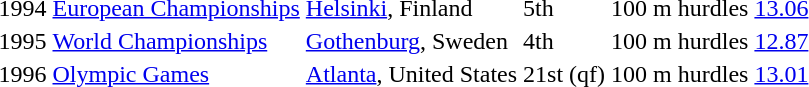<table>
<tr>
<td>1994</td>
<td><a href='#'>European Championships</a></td>
<td><a href='#'>Helsinki</a>, Finland</td>
<td>5th</td>
<td>100 m hurdles</td>
<td><a href='#'>13.06</a></td>
</tr>
<tr>
<td>1995</td>
<td><a href='#'>World Championships</a></td>
<td><a href='#'>Gothenburg</a>, Sweden</td>
<td>4th</td>
<td>100 m hurdles</td>
<td><a href='#'>12.87</a></td>
</tr>
<tr>
<td>1996</td>
<td><a href='#'>Olympic Games</a></td>
<td><a href='#'>Atlanta</a>, United States</td>
<td>21st (qf)</td>
<td>100 m hurdles</td>
<td><a href='#'>13.01</a></td>
</tr>
</table>
